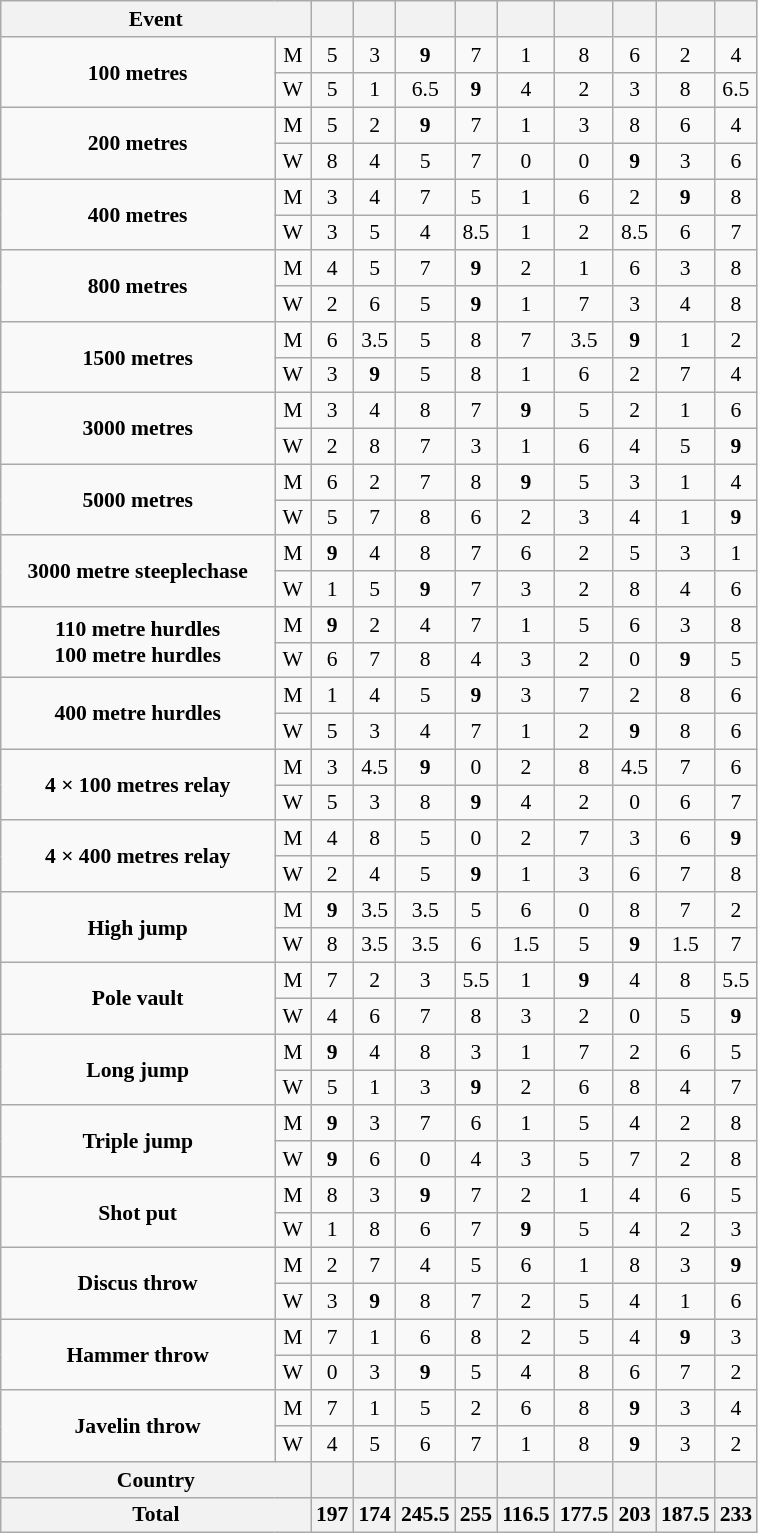<table class="wikitable sortable" style="background-color: #f9f9f9; font-size: 90%; text-align: center">
<tr>
<th width=200 colspan=2>Event</th>
<th></th>
<th></th>
<th></th>
<th></th>
<th></th>
<th></th>
<th></th>
<th></th>
<th></th>
</tr>
<tr>
<td rowspan=2><strong>100 metres</strong></td>
<td>M</td>
<td>5</td>
<td>3</td>
<td><strong>9</strong></td>
<td>7</td>
<td>1</td>
<td>8</td>
<td>6</td>
<td>2</td>
<td>4</td>
</tr>
<tr>
<td>W</td>
<td>5</td>
<td>1</td>
<td>6.5</td>
<td><strong>9</strong></td>
<td>4</td>
<td>2</td>
<td>3</td>
<td>8</td>
<td>6.5</td>
</tr>
<tr>
<td rowspan=2><strong>200 metres</strong></td>
<td>M</td>
<td>5</td>
<td>2</td>
<td><strong>9</strong></td>
<td>7</td>
<td>1</td>
<td>3</td>
<td>8</td>
<td>6</td>
<td>4</td>
</tr>
<tr>
<td>W</td>
<td>8</td>
<td>4</td>
<td>5</td>
<td>7</td>
<td>0</td>
<td>0</td>
<td><strong>9</strong></td>
<td>3</td>
<td>6</td>
</tr>
<tr>
<td rowspan=2><strong>400 metres</strong></td>
<td>M</td>
<td>3</td>
<td>4</td>
<td>7</td>
<td>5</td>
<td>1</td>
<td>6</td>
<td>2</td>
<td><strong>9</strong></td>
<td>8</td>
</tr>
<tr>
<td>W</td>
<td>3</td>
<td>5</td>
<td>4</td>
<td>8.5</td>
<td>1</td>
<td>2</td>
<td>8.5</td>
<td>6</td>
<td>7</td>
</tr>
<tr>
<td rowspan=2><strong>800 metres</strong></td>
<td>M</td>
<td>4</td>
<td>5</td>
<td>7</td>
<td><strong>9</strong></td>
<td>2</td>
<td>1</td>
<td>6</td>
<td>3</td>
<td>8</td>
</tr>
<tr>
<td>W</td>
<td>2</td>
<td>6</td>
<td>5</td>
<td><strong>9</strong></td>
<td>1</td>
<td>7</td>
<td>3</td>
<td>4</td>
<td>8</td>
</tr>
<tr>
<td rowspan=2><strong>1500 metres</strong></td>
<td>M</td>
<td>6</td>
<td>3.5</td>
<td>5</td>
<td>8</td>
<td>7</td>
<td>3.5</td>
<td><strong>9</strong></td>
<td>1</td>
<td>2</td>
</tr>
<tr>
<td>W</td>
<td>3</td>
<td><strong>9</strong></td>
<td>5</td>
<td>8</td>
<td>1</td>
<td>6</td>
<td>2</td>
<td>7</td>
<td>4</td>
</tr>
<tr>
<td rowspan=2><strong>3000 metres</strong></td>
<td>M</td>
<td>3</td>
<td>4</td>
<td>8</td>
<td>7</td>
<td><strong>9</strong></td>
<td>5</td>
<td>2</td>
<td>1</td>
<td>6</td>
</tr>
<tr>
<td>W</td>
<td>2</td>
<td>8</td>
<td>7</td>
<td>3</td>
<td>1</td>
<td>6</td>
<td>4</td>
<td>5</td>
<td><strong>9</strong></td>
</tr>
<tr>
<td rowspan=2><strong>5000 metres</strong></td>
<td>M</td>
<td>6</td>
<td>2</td>
<td>7</td>
<td>8</td>
<td><strong>9</strong></td>
<td>5</td>
<td>3</td>
<td>1</td>
<td>4</td>
</tr>
<tr>
<td>W</td>
<td>5</td>
<td>7</td>
<td>8</td>
<td>6</td>
<td>2</td>
<td>3</td>
<td>4</td>
<td>1</td>
<td><strong>9</strong></td>
</tr>
<tr>
<td rowspan=2><strong>3000 metre steeplechase</strong></td>
<td>M</td>
<td><strong>9</strong></td>
<td>4</td>
<td>8</td>
<td>7</td>
<td>6</td>
<td>2</td>
<td>5</td>
<td>3</td>
<td>1</td>
</tr>
<tr>
<td>W</td>
<td>1</td>
<td>5</td>
<td><strong>9</strong></td>
<td>7</td>
<td>3</td>
<td>2</td>
<td>8</td>
<td>4</td>
<td>6</td>
</tr>
<tr>
<td rowspan=2><strong>110 metre hurdles<br>100 metre hurdles</strong></td>
<td>M</td>
<td><strong>9</strong></td>
<td>2</td>
<td>4</td>
<td>7</td>
<td>1</td>
<td>5</td>
<td>6</td>
<td>3</td>
<td>8</td>
</tr>
<tr>
<td>W</td>
<td>6</td>
<td>7</td>
<td>8</td>
<td>4</td>
<td>3</td>
<td>2</td>
<td>0</td>
<td><strong>9</strong></td>
<td>5</td>
</tr>
<tr>
<td rowspan=2><strong>400 metre hurdles</strong></td>
<td>M</td>
<td>1</td>
<td>4</td>
<td>5</td>
<td><strong>9</strong></td>
<td>3</td>
<td>7</td>
<td>2</td>
<td>8</td>
<td>6</td>
</tr>
<tr>
<td>W</td>
<td>5</td>
<td>3</td>
<td>4</td>
<td>7</td>
<td>1</td>
<td>2</td>
<td><strong>9</strong></td>
<td>8</td>
<td>6</td>
</tr>
<tr>
<td rowspan=2><strong> 4 × 100 metres relay</strong></td>
<td>M</td>
<td>3</td>
<td>4.5</td>
<td><strong>9</strong></td>
<td>0</td>
<td>2</td>
<td>8</td>
<td>4.5</td>
<td>7</td>
<td>6</td>
</tr>
<tr>
<td>W</td>
<td>5</td>
<td>3</td>
<td>8</td>
<td><strong>9</strong></td>
<td>4</td>
<td>2</td>
<td>0</td>
<td>6</td>
<td>7</td>
</tr>
<tr>
<td rowspan=2><strong>4 × 400 metres relay</strong></td>
<td>M</td>
<td>4</td>
<td>8</td>
<td>5</td>
<td>0</td>
<td>2</td>
<td>7</td>
<td>3</td>
<td>6</td>
<td><strong>9</strong></td>
</tr>
<tr>
<td>W</td>
<td>2</td>
<td>4</td>
<td>5</td>
<td><strong>9</strong></td>
<td>1</td>
<td>3</td>
<td>6</td>
<td>7</td>
<td>8</td>
</tr>
<tr>
<td rowspan=2><strong>High jump</strong></td>
<td>M</td>
<td><strong>9</strong></td>
<td>3.5</td>
<td>3.5</td>
<td>5</td>
<td>6</td>
<td>0</td>
<td>8</td>
<td>7</td>
<td>2</td>
</tr>
<tr>
<td>W</td>
<td>8</td>
<td>3.5</td>
<td>3.5</td>
<td>6</td>
<td>1.5</td>
<td>5</td>
<td><strong>9</strong></td>
<td>1.5</td>
<td>7</td>
</tr>
<tr>
<td rowspan=2><strong>Pole vault</strong></td>
<td>M</td>
<td>7</td>
<td>2</td>
<td>3</td>
<td>5.5</td>
<td>1</td>
<td><strong>9</strong></td>
<td>4</td>
<td>8</td>
<td>5.5</td>
</tr>
<tr>
<td>W</td>
<td>4</td>
<td>6</td>
<td>7</td>
<td>8</td>
<td>3</td>
<td>2</td>
<td>0</td>
<td>5</td>
<td><strong>9</strong></td>
</tr>
<tr>
<td rowspan=2><strong>Long jump</strong></td>
<td>M</td>
<td><strong>9</strong></td>
<td>4</td>
<td>8</td>
<td>3</td>
<td>1</td>
<td>7</td>
<td>2</td>
<td>6</td>
<td>5</td>
</tr>
<tr>
<td>W</td>
<td>5</td>
<td>1</td>
<td>3</td>
<td><strong>9</strong></td>
<td>2</td>
<td>6</td>
<td>8</td>
<td>4</td>
<td>7</td>
</tr>
<tr>
<td rowspan=2><strong>Triple jump</strong></td>
<td>M</td>
<td><strong>9</strong></td>
<td>3</td>
<td>7</td>
<td>6</td>
<td>1</td>
<td>5</td>
<td>4</td>
<td>2</td>
<td>8</td>
</tr>
<tr>
<td>W</td>
<td><strong>9</strong></td>
<td>6</td>
<td>0</td>
<td>4</td>
<td>3</td>
<td>5</td>
<td>7</td>
<td>2</td>
<td>8</td>
</tr>
<tr>
<td rowspan=2><strong>Shot put</strong></td>
<td>M</td>
<td>8</td>
<td>3</td>
<td><strong>9</strong></td>
<td>7</td>
<td>2</td>
<td>1</td>
<td>4</td>
<td>6</td>
<td>5</td>
</tr>
<tr>
<td>W</td>
<td>1</td>
<td>8</td>
<td>6</td>
<td>7</td>
<td><strong>9</strong></td>
<td>5</td>
<td>4</td>
<td>2</td>
<td>3</td>
</tr>
<tr>
<td rowspan=2><strong>Discus throw</strong></td>
<td>M</td>
<td>2</td>
<td>7</td>
<td>4</td>
<td>5</td>
<td>6</td>
<td>1</td>
<td>8</td>
<td>3</td>
<td><strong>9</strong></td>
</tr>
<tr>
<td>W</td>
<td>3</td>
<td><strong>9</strong></td>
<td>8</td>
<td>7</td>
<td>2</td>
<td>5</td>
<td>4</td>
<td>1</td>
<td>6</td>
</tr>
<tr>
<td rowspan=2><strong>Hammer throw</strong></td>
<td>M</td>
<td>7</td>
<td>1</td>
<td>6</td>
<td>8</td>
<td>2</td>
<td>5</td>
<td>4</td>
<td><strong>9</strong></td>
<td>3</td>
</tr>
<tr>
<td>W</td>
<td>0</td>
<td>3</td>
<td><strong>9</strong></td>
<td>5</td>
<td>4</td>
<td>8</td>
<td>6</td>
<td>7</td>
<td>2</td>
</tr>
<tr>
<td rowspan=2><strong>Javelin throw</strong></td>
<td>M</td>
<td>7</td>
<td>1</td>
<td>5</td>
<td>2</td>
<td>6</td>
<td>8</td>
<td><strong>9</strong></td>
<td>3</td>
<td>4</td>
</tr>
<tr>
<td>W</td>
<td>4</td>
<td>5</td>
<td>6</td>
<td>7</td>
<td>1</td>
<td>8</td>
<td><strong>9</strong></td>
<td>3</td>
<td>2</td>
</tr>
<tr>
<th colspan=2>Country</th>
<th></th>
<th></th>
<th></th>
<th></th>
<th></th>
<th></th>
<th></th>
<th></th>
<th></th>
</tr>
<tr>
<th colspan=2>Total</th>
<th>197</th>
<th>174</th>
<th>245.5</th>
<th>255</th>
<th>116.5</th>
<th>177.5</th>
<th>203</th>
<th>187.5</th>
<th>233</th>
</tr>
</table>
